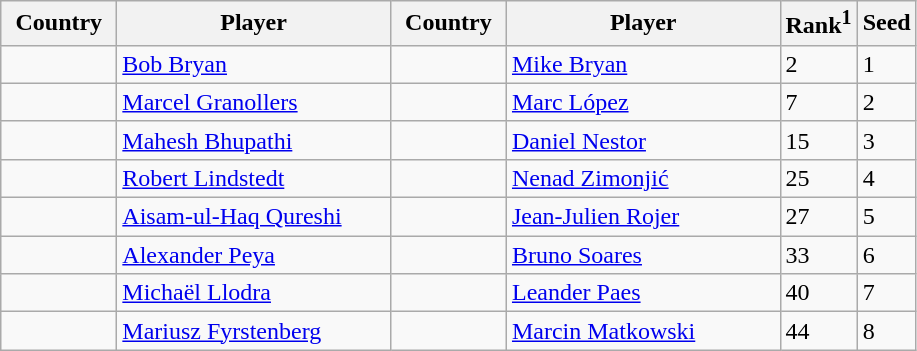<table class="sortable wikitable">
<tr>
<th width="70">Country</th>
<th width="175">Player</th>
<th width="70">Country</th>
<th width="175">Player</th>
<th>Rank<sup>1</sup></th>
<th>Seed</th>
</tr>
<tr>
<td></td>
<td><a href='#'>Bob Bryan</a></td>
<td></td>
<td><a href='#'>Mike Bryan</a></td>
<td>2</td>
<td>1</td>
</tr>
<tr>
<td></td>
<td><a href='#'>Marcel Granollers</a></td>
<td></td>
<td><a href='#'>Marc López</a></td>
<td>7</td>
<td>2</td>
</tr>
<tr>
<td></td>
<td><a href='#'>Mahesh Bhupathi</a></td>
<td></td>
<td><a href='#'>Daniel Nestor</a></td>
<td>15</td>
<td>3</td>
</tr>
<tr>
<td></td>
<td><a href='#'>Robert Lindstedt</a></td>
<td></td>
<td><a href='#'>Nenad Zimonjić</a></td>
<td>25</td>
<td>4</td>
</tr>
<tr>
<td></td>
<td><a href='#'>Aisam-ul-Haq Qureshi</a></td>
<td></td>
<td><a href='#'>Jean-Julien Rojer</a></td>
<td>27</td>
<td>5</td>
</tr>
<tr>
<td></td>
<td><a href='#'>Alexander Peya</a></td>
<td></td>
<td><a href='#'>Bruno Soares</a></td>
<td>33</td>
<td>6</td>
</tr>
<tr>
<td></td>
<td><a href='#'>Michaël Llodra</a></td>
<td></td>
<td><a href='#'>Leander Paes</a></td>
<td>40</td>
<td>7</td>
</tr>
<tr>
<td></td>
<td><a href='#'>Mariusz Fyrstenberg</a></td>
<td></td>
<td><a href='#'>Marcin Matkowski</a></td>
<td>44</td>
<td>8</td>
</tr>
</table>
